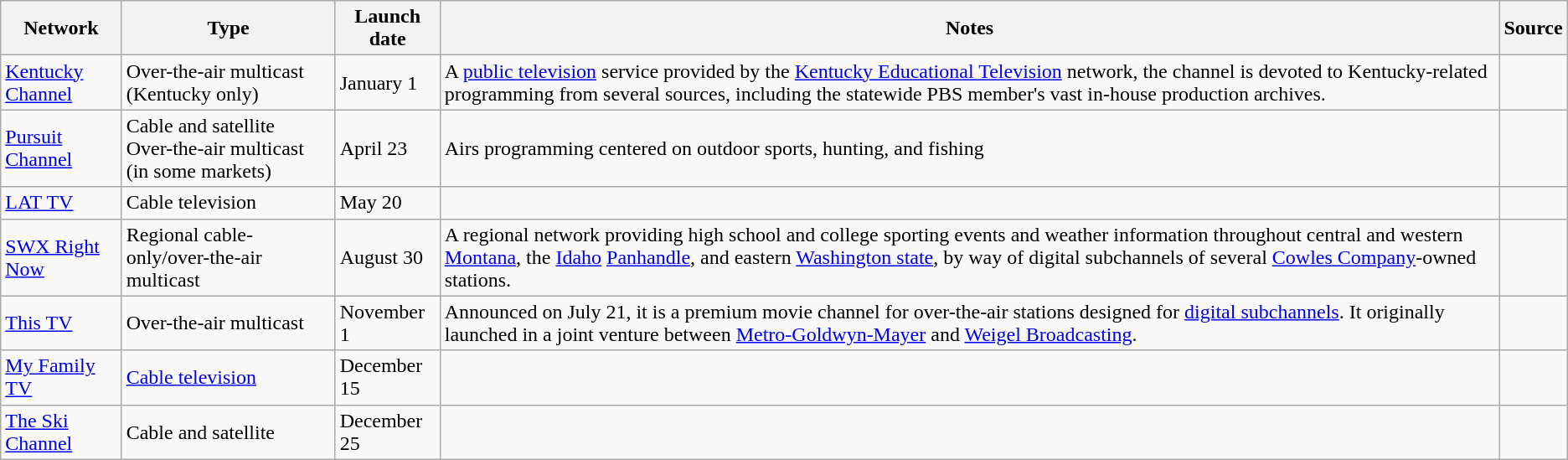<table class="wikitable sortable">
<tr>
<th>Network</th>
<th>Type</th>
<th>Launch date</th>
<th>Notes</th>
<th>Source</th>
</tr>
<tr>
<td><a href='#'>Kentucky Channel</a></td>
<td>Over-the-air multicast (Kentucky only)</td>
<td>January 1</td>
<td>A <a href='#'>public television</a> service provided by the <a href='#'>Kentucky Educational Television</a> network, the channel is devoted to Kentucky-related programming from several sources, including the statewide PBS member's vast in-house production archives.</td>
<td></td>
</tr>
<tr>
<td><a href='#'>Pursuit Channel</a></td>
<td>Cable and satellite <br> Over-the-air multicast (in some markets)</td>
<td>April 23</td>
<td>Airs programming centered on outdoor sports, hunting, and fishing</td>
<td></td>
</tr>
<tr>
<td><a href='#'>LAT TV</a></td>
<td>Cable television</td>
<td>May 20</td>
<td></td>
<td></td>
</tr>
<tr>
<td><a href='#'>SWX Right Now</a></td>
<td>Regional cable-only/over-the-air multicast</td>
<td>August 30</td>
<td>A regional network providing high school and college sporting events and weather information throughout central and western <a href='#'>Montana</a>, the <a href='#'>Idaho</a> <a href='#'>Panhandle</a>, and eastern <a href='#'>Washington state</a>, by way of digital subchannels of several <a href='#'>Cowles Company</a>-owned stations.</td>
<td></td>
</tr>
<tr>
<td><a href='#'>This TV</a></td>
<td>Over-the-air multicast</td>
<td>November 1</td>
<td>Announced on July 21, it is a premium movie channel for over-the-air stations designed for <a href='#'>digital subchannels</a>. It originally launched in a joint venture between <a href='#'>Metro-Goldwyn-Mayer</a> and <a href='#'>Weigel Broadcasting</a>.</td>
<td></td>
</tr>
<tr>
<td><a href='#'>My Family TV</a></td>
<td><a href='#'>Cable television</a></td>
<td>December 15</td>
<td></td>
<td></td>
</tr>
<tr>
<td><a href='#'>The Ski Channel</a></td>
<td>Cable and satellite</td>
<td>December 25</td>
<td></td>
<td></td>
</tr>
</table>
